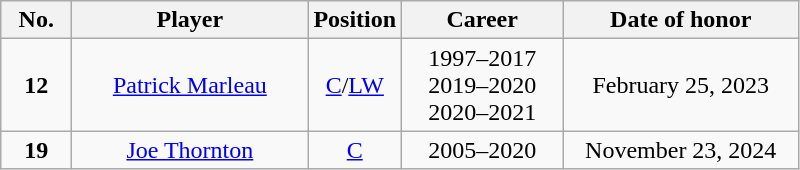<table class="wikitable" style="text-align:center">
<tr>
<th width=40px>No.</th>
<th width=150px>Player</th>
<th width=40px>Position</th>
<th width=100px>Career</th>
<th width=150px>Date of honor</th>
</tr>
<tr>
<td><strong>12</strong></td>
<td><a href='#'>Patrick Marleau</a></td>
<td><a href='#'>C</a>/<a href='#'>LW</a></td>
<td>1997–2017<br>2019–2020<br>2020–2021</td>
<td>February 25, 2023</td>
</tr>
<tr>
<td><strong>19</strong></td>
<td><a href='#'>Joe Thornton</a></td>
<td><a href='#'>C</a></td>
<td>2005–2020</td>
<td>November 23, 2024</td>
</tr>
</table>
